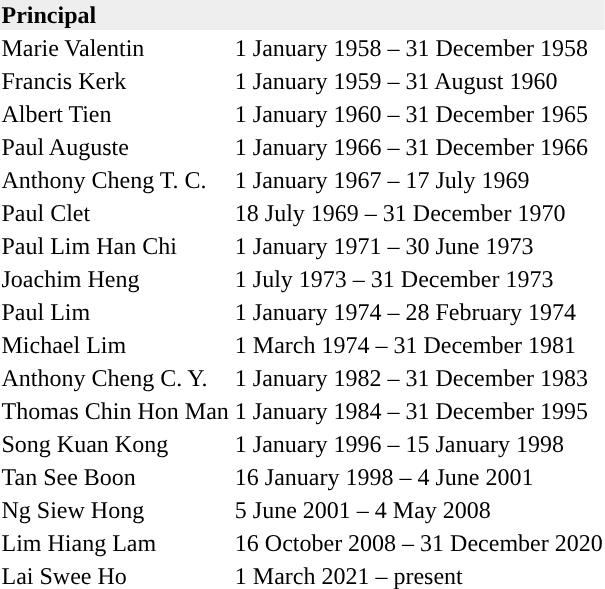<table style="text-align: left;">
<tr>
<th colspan="2" bgcolor="#eeeeee">Principal</th>
</tr>
<tr>
<td>Marie Valentin</td>
<td>1 January 1958 – 31 December 1958</td>
</tr>
<tr>
<td>Francis Kerk</td>
<td>1 January 1959 – 31 August 1960</td>
</tr>
<tr>
<td>Albert Tien</td>
<td>1 January 1960 – 31 December 1965</td>
</tr>
<tr>
<td>Paul Auguste</td>
<td>1 January 1966 – 31 December 1966</td>
</tr>
<tr>
<td>Anthony Cheng T. C.</td>
<td>1 January 1967 – 17 July 1969</td>
</tr>
<tr>
<td>Paul Clet</td>
<td>18 July 1969 – 31 December 1970</td>
</tr>
<tr>
<td>Paul Lim Han Chi</td>
<td>1 January 1971 – 30 June 1973</td>
</tr>
<tr>
<td>Joachim Heng</td>
<td>1 July 1973 – 31 December 1973</td>
</tr>
<tr>
<td>Paul Lim</td>
<td>1 January 1974 – 28 February 1974</td>
</tr>
<tr>
<td>Michael Lim</td>
<td>1 March 1974 – 31 December 1981</td>
</tr>
<tr>
<td>Anthony Cheng C. Y.</td>
<td>1 January 1982 – 31 December 1983</td>
</tr>
<tr>
<td>Thomas Chin Hon Man</td>
<td>1 January 1984 – 31 December 1995</td>
</tr>
<tr>
<td>Song Kuan Kong</td>
<td>1 January 1996 – 15 January 1998</td>
</tr>
<tr>
<td>Tan See Boon</td>
<td>16 January 1998 – 4 June 2001</td>
</tr>
<tr>
<td>Ng Siew Hong</td>
<td>5 June 2001 – 4 May 2008</td>
</tr>
<tr>
<td>Lim Hiang Lam</td>
<td>16 October 2008 – 31 December 2020</td>
</tr>
<tr>
<td>Lai Swee Ho</td>
<td>1 March 2021 – present</td>
</tr>
</table>
